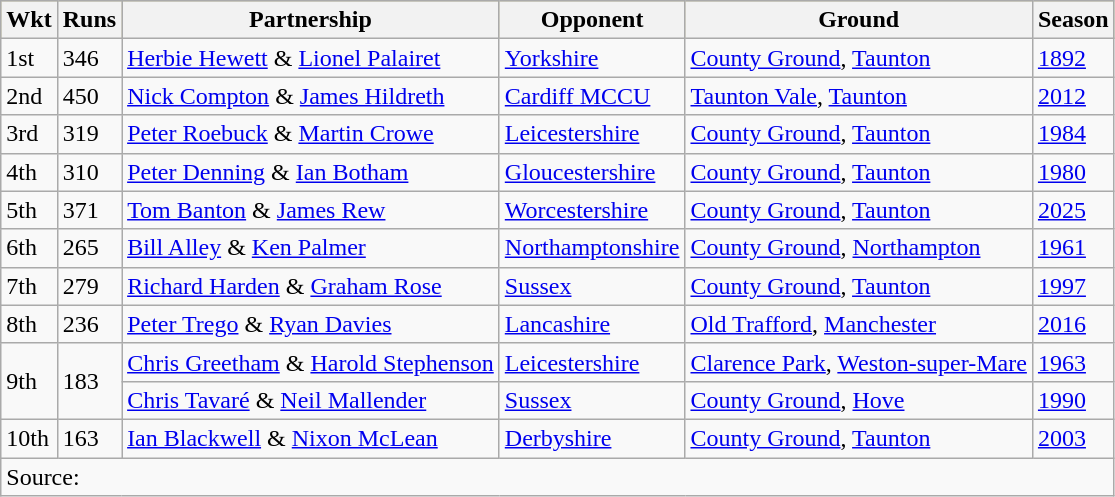<table class="wikitable">
<tr style="background:#bdb76b;">
<th>Wkt</th>
<th>Runs</th>
<th>Partnership</th>
<th>Opponent</th>
<th>Ground</th>
<th>Season</th>
</tr>
<tr>
<td>1st</td>
<td>346</td>
<td><a href='#'>Herbie Hewett</a> & <a href='#'>Lionel Palairet</a></td>
<td><a href='#'>Yorkshire</a></td>
<td><a href='#'>County Ground</a>, <a href='#'>Taunton</a></td>
<td><a href='#'>1892</a></td>
</tr>
<tr>
<td>2nd</td>
<td>450</td>
<td><a href='#'>Nick Compton</a> & <a href='#'>James Hildreth</a></td>
<td><a href='#'>Cardiff MCCU</a></td>
<td><a href='#'>Taunton Vale</a>, <a href='#'>Taunton</a></td>
<td><a href='#'>2012</a></td>
</tr>
<tr>
<td>3rd</td>
<td>319</td>
<td><a href='#'>Peter Roebuck</a> & <a href='#'>Martin Crowe</a></td>
<td><a href='#'>Leicestershire</a></td>
<td><a href='#'>County Ground</a>, <a href='#'>Taunton</a></td>
<td><a href='#'>1984</a></td>
</tr>
<tr>
<td>4th</td>
<td>310</td>
<td><a href='#'>Peter Denning</a> & <a href='#'>Ian Botham</a></td>
<td><a href='#'>Gloucestershire</a></td>
<td><a href='#'>County Ground</a>, <a href='#'>Taunton</a></td>
<td><a href='#'>1980</a></td>
</tr>
<tr>
<td>5th</td>
<td>371</td>
<td><a href='#'>Tom Banton</a> & <a href='#'>James Rew</a></td>
<td><a href='#'>Worcestershire</a></td>
<td><a href='#'>County Ground</a>, <a href='#'>Taunton</a></td>
<td><a href='#'>2025</a></td>
</tr>
<tr>
<td>6th</td>
<td>265</td>
<td><a href='#'>Bill Alley</a> & <a href='#'>Ken Palmer</a></td>
<td><a href='#'>Northamptonshire</a></td>
<td><a href='#'>County Ground</a>, <a href='#'>Northampton</a></td>
<td><a href='#'>1961</a></td>
</tr>
<tr>
<td>7th</td>
<td>279</td>
<td><a href='#'>Richard Harden</a> & <a href='#'>Graham Rose</a></td>
<td><a href='#'>Sussex</a></td>
<td><a href='#'>County Ground</a>, <a href='#'>Taunton</a></td>
<td><a href='#'>1997</a></td>
</tr>
<tr>
<td>8th</td>
<td>236</td>
<td><a href='#'>Peter Trego</a> & <a href='#'>Ryan Davies</a></td>
<td><a href='#'>Lancashire</a></td>
<td><a href='#'>Old Trafford</a>, <a href='#'>Manchester</a></td>
<td><a href='#'>2016</a></td>
</tr>
<tr>
<td rowspan=2>9th</td>
<td rowspan=2>183</td>
<td><a href='#'>Chris Greetham</a> & <a href='#'>Harold Stephenson</a></td>
<td><a href='#'>Leicestershire</a></td>
<td><a href='#'>Clarence Park</a>, <a href='#'>Weston-super-Mare</a></td>
<td><a href='#'>1963</a></td>
</tr>
<tr>
<td><a href='#'>Chris Tavaré</a> & <a href='#'>Neil Mallender</a></td>
<td><a href='#'>Sussex</a></td>
<td><a href='#'>County Ground</a>, <a href='#'>Hove</a></td>
<td><a href='#'>1990</a></td>
</tr>
<tr>
<td>10th</td>
<td>163</td>
<td><a href='#'>Ian Blackwell</a> & <a href='#'>Nixon McLean</a></td>
<td><a href='#'>Derbyshire</a></td>
<td><a href='#'>County Ground</a>, <a href='#'>Taunton</a></td>
<td><a href='#'>2003</a></td>
</tr>
<tr>
<td colspan=6>Source:</td>
</tr>
</table>
